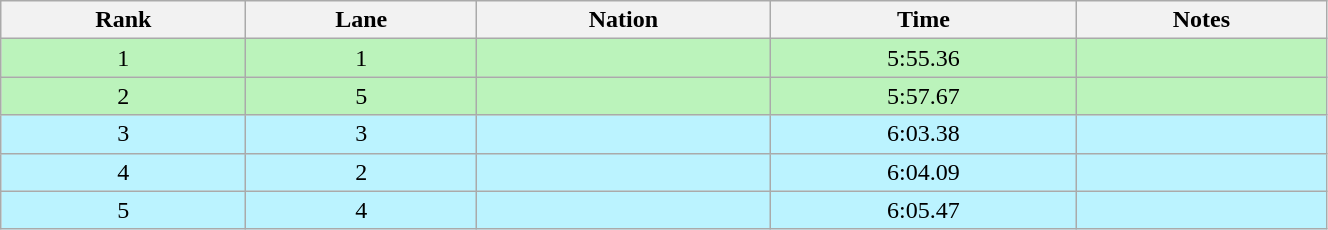<table class="wikitable sortable" style="text-align:center; width: 70%;">
<tr>
<th>Rank</th>
<th>Lane</th>
<th>Nation</th>
<th>Time</th>
<th>Notes</th>
</tr>
<tr bgcolor=bbf3bb>
<td>1</td>
<td>1</td>
<td align=left></td>
<td>5:55.36</td>
<td></td>
</tr>
<tr bgcolor=bbf3bb>
<td>2</td>
<td>5</td>
<td align=left></td>
<td>5:57.67</td>
<td></td>
</tr>
<tr bgcolor=bbf3ff>
<td>3</td>
<td>3</td>
<td align=left></td>
<td>6:03.38</td>
<td></td>
</tr>
<tr bgcolor=bbf3ff>
<td>4</td>
<td>2</td>
<td align=left></td>
<td>6:04.09</td>
<td></td>
</tr>
<tr bgcolor=bbf3ff>
<td>5</td>
<td>4</td>
<td align=left></td>
<td>6:05.47</td>
<td></td>
</tr>
</table>
